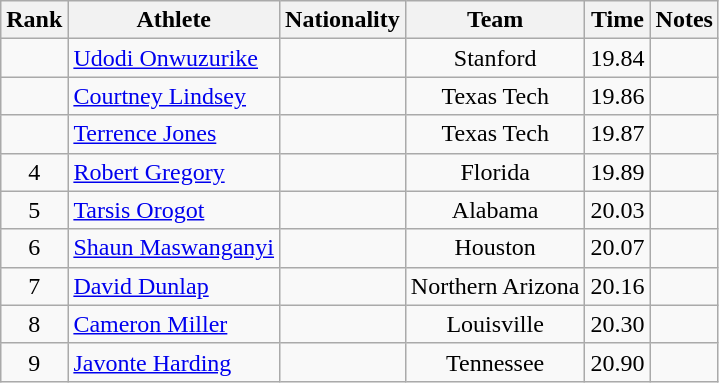<table class="wikitable sortable" style="text-align:center">
<tr>
<th>Rank</th>
<th>Athlete</th>
<th>Nationality</th>
<th>Team</th>
<th>Time</th>
<th>Notes</th>
</tr>
<tr>
<td></td>
<td align=left><a href='#'>Udodi Onwuzurike</a></td>
<td align=left></td>
<td>Stanford</td>
<td>19.84</td>
<td></td>
</tr>
<tr>
<td></td>
<td align=left><a href='#'>Courtney Lindsey</a></td>
<td align=left></td>
<td>Texas Tech</td>
<td>19.86</td>
<td></td>
</tr>
<tr>
<td></td>
<td align=left><a href='#'>Terrence Jones</a></td>
<td align=left></td>
<td>Texas Tech</td>
<td>19.87</td>
<td></td>
</tr>
<tr>
<td>4</td>
<td align=left><a href='#'>Robert Gregory</a></td>
<td align=left></td>
<td>Florida</td>
<td>19.89</td>
<td></td>
</tr>
<tr>
<td>5</td>
<td align=left><a href='#'>Tarsis Orogot</a></td>
<td align=left></td>
<td>Alabama</td>
<td>20.03</td>
<td></td>
</tr>
<tr>
<td>6</td>
<td align=left><a href='#'>Shaun Maswanganyi</a></td>
<td align=left></td>
<td>Houston</td>
<td>20.07</td>
<td></td>
</tr>
<tr>
<td>7</td>
<td align=left><a href='#'>David Dunlap</a></td>
<td align=left></td>
<td>Northern Arizona</td>
<td>20.16</td>
<td></td>
</tr>
<tr>
<td>8</td>
<td align=left><a href='#'>Cameron Miller</a></td>
<td align=left></td>
<td>Louisville</td>
<td>20.30</td>
<td></td>
</tr>
<tr>
<td>9</td>
<td align=left><a href='#'>Javonte Harding</a></td>
<td align=left></td>
<td>Tennessee</td>
<td>20.90</td>
<td></td>
</tr>
</table>
